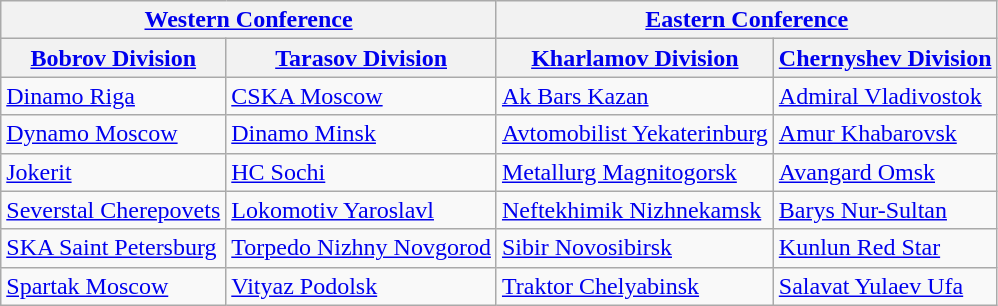<table class="wikitable">
<tr>
<th colspan="2"><a href='#'>Western Conference</a></th>
<th colspan="2"><a href='#'>Eastern Conference</a></th>
</tr>
<tr>
<th><a href='#'>Bobrov Division</a></th>
<th><a href='#'>Tarasov Division</a></th>
<th><a href='#'>Kharlamov Division</a></th>
<th><a href='#'>Chernyshev Division</a></th>
</tr>
<tr>
<td> <a href='#'>Dinamo Riga</a></td>
<td> <a href='#'>CSKA Moscow</a></td>
<td> <a href='#'>Ak Bars Kazan</a></td>
<td> <a href='#'>Admiral Vladivostok</a></td>
</tr>
<tr>
<td> <a href='#'>Dynamo Moscow</a></td>
<td> <a href='#'>Dinamo Minsk</a></td>
<td> <a href='#'>Avtomobilist Yekaterinburg</a></td>
<td> <a href='#'>Amur Khabarovsk</a></td>
</tr>
<tr>
<td> <a href='#'>Jokerit</a></td>
<td> <a href='#'>HC Sochi</a></td>
<td> <a href='#'>Metallurg Magnitogorsk</a></td>
<td> <a href='#'>Avangard Omsk</a></td>
</tr>
<tr>
<td> <a href='#'>Severstal Cherepovets</a></td>
<td> <a href='#'>Lokomotiv Yaroslavl</a></td>
<td> <a href='#'>Neftekhimik Nizhnekamsk</a></td>
<td> <a href='#'>Barys Nur-Sultan</a></td>
</tr>
<tr>
<td> <a href='#'>SKA Saint Petersburg</a></td>
<td> <a href='#'>Torpedo Nizhny Novgorod</a></td>
<td> <a href='#'>Sibir Novosibirsk</a></td>
<td> <a href='#'>Kunlun Red Star</a></td>
</tr>
<tr>
<td> <a href='#'>Spartak Moscow</a></td>
<td> <a href='#'>Vityaz Podolsk</a></td>
<td> <a href='#'>Traktor Chelyabinsk</a></td>
<td> <a href='#'>Salavat Yulaev Ufa</a></td>
</tr>
</table>
